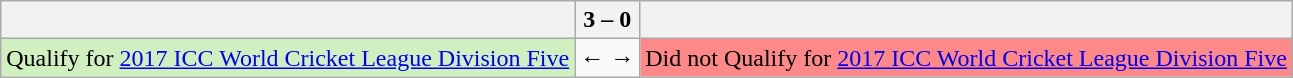<table class="wikitable">
<tr>
<th></th>
<th>3 – 0</th>
<th></th>
</tr>
<tr>
<td style="background: #D0F0C0;">Qualify for <a href='#'>2017 ICC World Cricket League Division Five</a></td>
<td>← →</td>
<td style="background: #FF8888;">Did not Qualify for <a href='#'>2017 ICC World Cricket League Division Five</a></td>
</tr>
</table>
